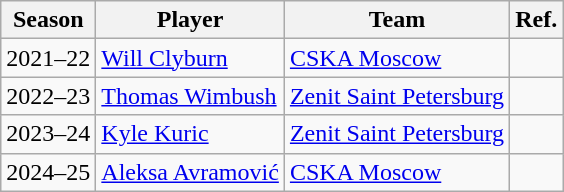<table class="wikitable">
<tr>
<th>Season</th>
<th>Player</th>
<th>Team</th>
<th>Ref.</th>
</tr>
<tr>
<td>2021–22</td>
<td> <a href='#'>Will Clyburn</a></td>
<td> <a href='#'>CSKA Moscow</a></td>
<td></td>
</tr>
<tr>
<td>2022–23</td>
<td> <a href='#'>Thomas Wimbush</a></td>
<td> <a href='#'>Zenit Saint Petersburg</a></td>
<td></td>
</tr>
<tr>
<td>2023–24</td>
<td> <a href='#'>Kyle Kuric</a></td>
<td> <a href='#'>Zenit Saint Petersburg</a></td>
<td></td>
</tr>
<tr>
<td>2024–25</td>
<td> <a href='#'>Aleksa Avramović</a></td>
<td> <a href='#'>CSKA Moscow</a></td>
<td></td>
</tr>
</table>
